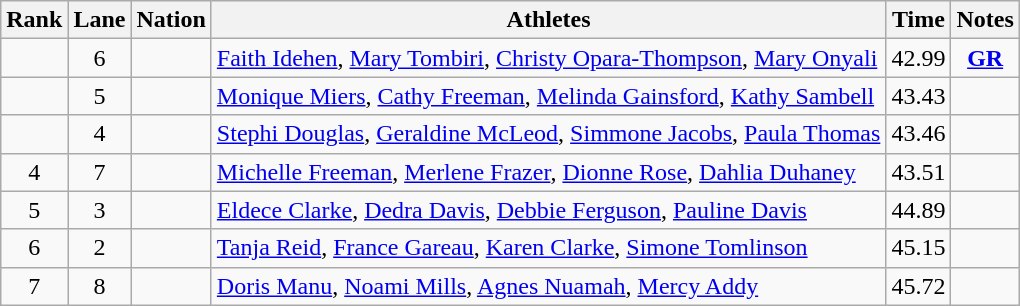<table class="wikitable sortable" style="text-align:center">
<tr>
<th>Rank</th>
<th>Lane</th>
<th>Nation</th>
<th>Athletes</th>
<th>Time</th>
<th>Notes</th>
</tr>
<tr>
<td></td>
<td>6</td>
<td align=left></td>
<td align=left><a href='#'>Faith Idehen</a>, <a href='#'>Mary Tombiri</a>, <a href='#'>Christy Opara-Thompson</a>, <a href='#'>Mary Onyali</a></td>
<td>42.99</td>
<td><strong><a href='#'>GR</a></strong></td>
</tr>
<tr>
<td></td>
<td>5</td>
<td align=left></td>
<td align=left><a href='#'>Monique Miers</a>, <a href='#'>Cathy Freeman</a>, <a href='#'>Melinda Gainsford</a>, <a href='#'>Kathy Sambell</a></td>
<td>43.43</td>
<td></td>
</tr>
<tr>
<td></td>
<td>4</td>
<td align=left></td>
<td align=left><a href='#'>Stephi Douglas</a>, <a href='#'>Geraldine McLeod</a>, <a href='#'>Simmone Jacobs</a>, <a href='#'>Paula Thomas</a></td>
<td>43.46</td>
<td></td>
</tr>
<tr>
<td>4</td>
<td>7</td>
<td align=left></td>
<td align=left><a href='#'>Michelle Freeman</a>, <a href='#'>Merlene Frazer</a>, <a href='#'>Dionne Rose</a>, <a href='#'>Dahlia Duhaney</a></td>
<td>43.51</td>
<td></td>
</tr>
<tr>
<td>5</td>
<td>3</td>
<td align=left></td>
<td align=left><a href='#'>Eldece Clarke</a>, <a href='#'>Dedra Davis</a>, <a href='#'>Debbie Ferguson</a>, <a href='#'>Pauline Davis</a></td>
<td>44.89</td>
<td></td>
</tr>
<tr>
<td>6</td>
<td>2</td>
<td align=left></td>
<td align=left><a href='#'>Tanja Reid</a>, <a href='#'>France Gareau</a>, <a href='#'>Karen Clarke</a>, <a href='#'>Simone Tomlinson</a></td>
<td>45.15</td>
<td></td>
</tr>
<tr>
<td>7</td>
<td>8</td>
<td align=left></td>
<td align=left><a href='#'>Doris Manu</a>, <a href='#'>Noami Mills</a>, <a href='#'>Agnes Nuamah</a>, <a href='#'>Mercy Addy</a></td>
<td>45.72</td>
<td></td>
</tr>
</table>
